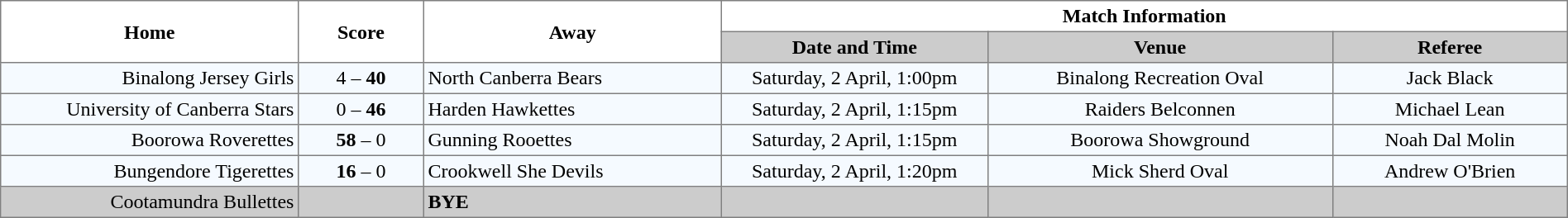<table border="1" cellpadding="3" cellspacing="0" width="100%" style="border-collapse:collapse;  text-align:center;">
<tr>
<th rowspan="2" width="19%">Home</th>
<th rowspan="2" width="8%">Score</th>
<th rowspan="2" width="19%">Away</th>
<th colspan="3">Match Information</th>
</tr>
<tr style="background:#CCCCCC">
<th width="17%">Date and Time</th>
<th width="22%">Venue</th>
<th width="50%">Referee</th>
</tr>
<tr style="text-align:center; background:#f5faff;">
<td align="right">Binalong Jersey Girls </td>
<td>4 – <strong>40</strong></td>
<td align="left"> North Canberra Bears</td>
<td>Saturday, 2 April, 1:00pm</td>
<td>Binalong Recreation Oval</td>
<td>Jack Black</td>
</tr>
<tr style="text-align:center; background:#f5faff;">
<td align="right">University of Canberra Stars </td>
<td>0 – <strong>46</strong></td>
<td align="left"> Harden Hawkettes</td>
<td>Saturday, 2 April, 1:15pm</td>
<td>Raiders Belconnen</td>
<td>Michael Lean</td>
</tr>
<tr style="text-align:center; background:#f5faff;">
<td align="right">Boorowa Roverettes </td>
<td><strong>58</strong> – 0</td>
<td align="left"> Gunning Rooettes</td>
<td>Saturday, 2 April, 1:15pm</td>
<td>Boorowa Showground</td>
<td>Noah Dal Molin</td>
</tr>
<tr style="text-align:center; background:#f5faff;">
<td align="right">Bungendore Tigerettes </td>
<td><strong>16</strong> – 0</td>
<td align="left"> Crookwell She Devils</td>
<td>Saturday, 2 April, 1:20pm</td>
<td>Mick Sherd Oval</td>
<td>Andrew O'Brien</td>
</tr>
<tr style="text-align:center; background:#CCCCCC;">
<td align="right">Cootamundra Bullettes </td>
<td></td>
<td align="left"><strong>BYE</strong></td>
<td></td>
<td></td>
<td></td>
</tr>
</table>
